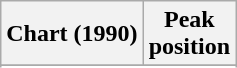<table class="wikitable sortable">
<tr>
<th align="left">Chart (1990)</th>
<th align="center">Peak<br>position</th>
</tr>
<tr>
</tr>
<tr>
</tr>
</table>
